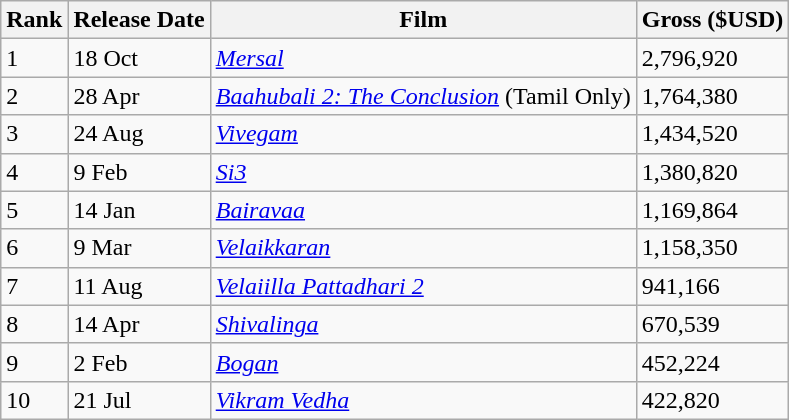<table class="wikitable">
<tr>
<th>Rank</th>
<th>Release Date</th>
<th>Film</th>
<th>Gross ($USD)</th>
</tr>
<tr>
<td>1</td>
<td>18 Oct</td>
<td><a href='#'><em>Mersal</em></a></td>
<td>2,796,920</td>
</tr>
<tr>
<td>2</td>
<td>28 Apr</td>
<td><em><a href='#'>Baahubali 2: The Conclusion</a></em> (Tamil Only)</td>
<td>1,764,380</td>
</tr>
<tr>
<td>3</td>
<td>24 Aug</td>
<td><em><a href='#'>Vivegam</a></em></td>
<td>1,434,520</td>
</tr>
<tr>
<td>4</td>
<td>9 Feb</td>
<td><a href='#'><em>Si3</em></a></td>
<td>1,380,820</td>
</tr>
<tr>
<td>5</td>
<td>14 Jan</td>
<td><em><a href='#'>Bairavaa</a></em></td>
<td>1,169,864</td>
</tr>
<tr>
<td>6</td>
<td>9 Mar</td>
<td><a href='#'><em>Velaikkaran</em></a></td>
<td>1,158,350</td>
</tr>
<tr>
<td>7</td>
<td>11 Aug</td>
<td><em><a href='#'>Velaiilla Pattadhari 2</a></em></td>
<td>941,166</td>
</tr>
<tr>
<td>8</td>
<td>14 Apr</td>
<td><a href='#'><em>Shivalinga</em></a></td>
<td>670,539</td>
</tr>
<tr>
<td>9</td>
<td>2 Feb</td>
<td><a href='#'><em>Bogan</em></a></td>
<td>452,224</td>
</tr>
<tr>
<td>10</td>
<td>21 Jul</td>
<td><em><a href='#'>Vikram Vedha</a></em></td>
<td>422,820</td>
</tr>
</table>
